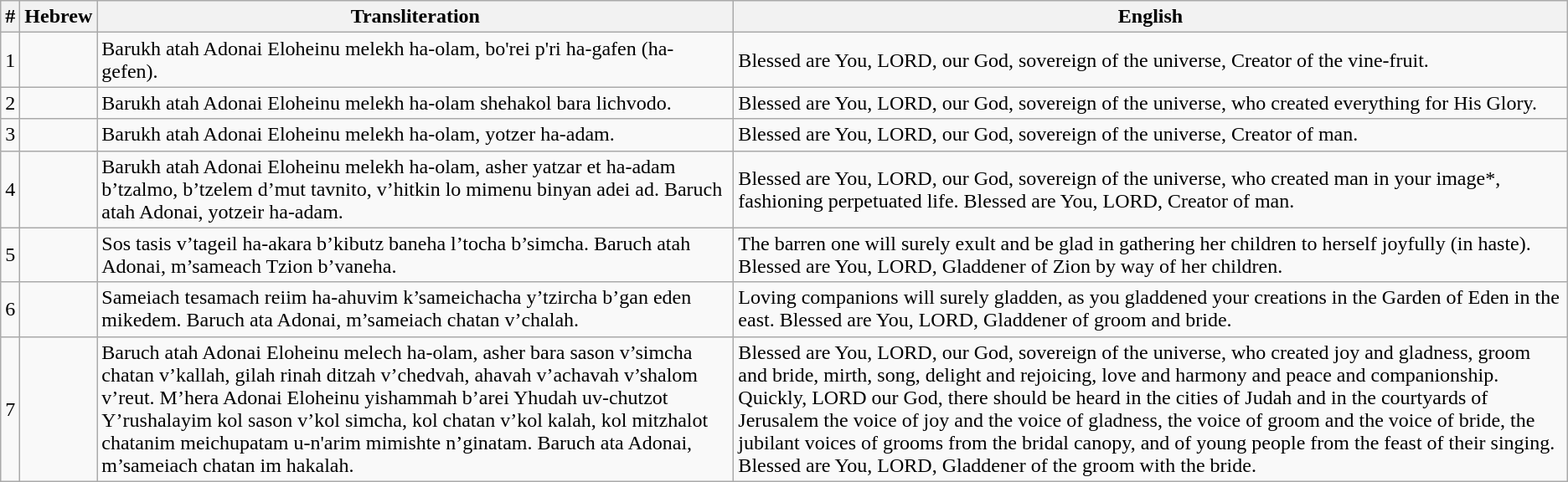<table class="wikitable">
<tr>
<th>#</th>
<th>Hebrew</th>
<th>Transliteration</th>
<th>English</th>
</tr>
<tr>
<td>1</td>
<td></td>
<td>Barukh atah Adonai Eloheinu melekh ha‑olam, bo'rei p'ri ha-gafen (ha-gefen).</td>
<td>Blessed are You, LORD, our God, sovereign of the universe, Creator of the vine-fruit.</td>
</tr>
<tr>
<td>2</td>
<td></td>
<td>Barukh atah Adonai Eloheinu melekh ha‑olam shehakol bara lichvodo.</td>
<td>Blessed are You, LORD, our God, sovereign of the universe, who created everything for His Glory.</td>
</tr>
<tr>
<td>3</td>
<td></td>
<td>Barukh atah Adonai Eloheinu melekh ha‑olam, yotzer ha-adam.</td>
<td>Blessed are You, LORD, our God, sovereign of the universe, Creator of man.</td>
</tr>
<tr>
<td>4</td>
<td></td>
<td>Barukh atah Adonai Eloheinu melekh ha‑olam, asher yatzar et ha-adam b’tzalmo, b’tzelem d’mut tavnito, v’hitkin lo mimenu binyan adei ad. Baruch atah Adonai, yotzeir ha-adam.</td>
<td>Blessed are You, LORD, our God, sovereign of the universe, who created man in your image*, fashioning perpetuated life. Blessed are You, LORD, Creator of man.</td>
</tr>
<tr>
<td>5</td>
<td></td>
<td>Sos tasis v’tageil ha-akara b’kibutz baneha l’tocha b’simcha. Baruch atah Adonai, m’sameach Tzion b’vaneha.</td>
<td>The barren one will surely exult and be glad in gathering her children to herself joyfully (in haste). Blessed are You, LORD, Gladdener of Zion by way of her children.</td>
</tr>
<tr>
<td>6</td>
<td></td>
<td>Sameiach tesamach reiim ha-ahuvim k’sameichacha y’tzircha b’gan eden mikedem. Baruch ata Adonai, m’sameiach chatan v’chalah.</td>
<td>Loving companions will surely gladden, as you gladdened your creations in the Garden of Eden in the east. Blessed are You, LORD, Gladdener of groom and bride.</td>
</tr>
<tr>
<td>7</td>
<td></td>
<td>Baruch atah Adonai Eloheinu melech ha-olam, asher bara sason v’simcha chatan v’kallah, gilah rinah ditzah v’chedvah, ahavah v’achavah v’shalom v’reut. M’hera Adonai Eloheinu yishammah b’arei Yhudah uv-chutzot Y’rushalayim kol sason v’kol simcha, kol chatan v’kol kalah, kol mitzhalot chatanim meichupatam u-n'arim mimishte n’ginatam. Baruch ata Adonai, m’sameiach chatan im hakalah.</td>
<td>Blessed are You, LORD, our God, sovereign of the universe, who created joy and gladness, groom and bride, mirth, song, delight and rejoicing, love and harmony and peace and companionship. Quickly, LORD our God, there should be heard in the cities of Judah and in the courtyards of Jerusalem the voice of joy and the voice of gladness, the voice of groom and the voice of bride, the jubilant voices of grooms from the bridal canopy, and of young people from the feast of their singing. Blessed are You, LORD, Gladdener of the groom with the bride.</td>
</tr>
</table>
